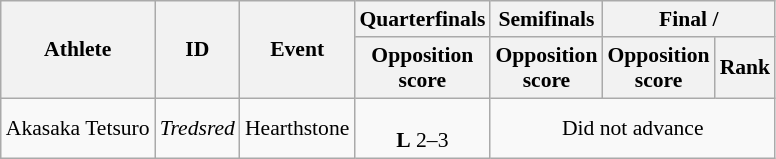<table class=wikitable style="font-size:90%; text-align:center;">
<tr>
<th rowspan=2>Athlete</th>
<th rowspan=2>ID</th>
<th rowspan=2>Event</th>
<th>Quarterfinals</th>
<th>Semifinals</th>
<th colspan=2>Final / </th>
</tr>
<tr>
<th>Opposition<br> score</th>
<th>Opposition<br> score</th>
<th>Opposition<br> score</th>
<th>Rank</th>
</tr>
<tr>
<td style="text-align:left">Akasaka Tetsuro</td>
<td style="text-align:left"><em>Tredsred</em></td>
<td style="text-align:left">Hearthstone</td>
<td><br><strong>L</strong> 2–3</td>
<td colspan=3>Did not advance</td>
</tr>
</table>
